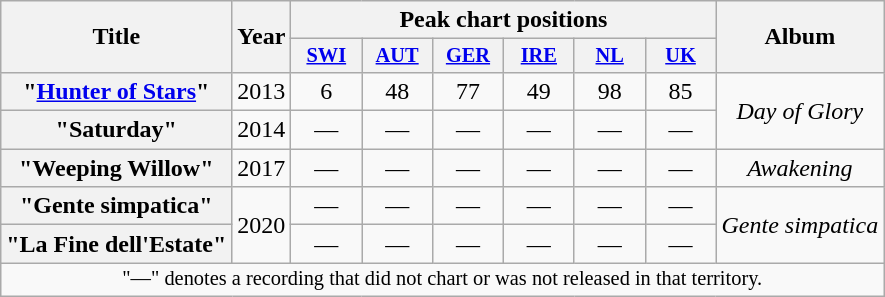<table class="wikitable plainrowheaders" style="text-align:center;">
<tr>
<th scope="col" rowspan="2">Title</th>
<th scope="col" rowspan="2">Year</th>
<th scope="col" colspan="6">Peak chart positions</th>
<th scope="col" rowspan="2">Album</th>
</tr>
<tr>
<th scope="col" style="width:3em;font-size:85%;"><a href='#'>SWI</a><br></th>
<th scope="col" style="width:3em;font-size:85%;"><a href='#'>AUT</a><br></th>
<th scope="col" style="width:3em;font-size:85%;"><a href='#'>GER</a><br></th>
<th scope="col" style="width:3em;font-size:85%;"><a href='#'>IRE</a><br></th>
<th scope="col" style="width:3em;font-size:85%;"><a href='#'>NL</a><br></th>
<th scope="col" style="width:3em;font-size:85%;"><a href='#'>UK</a><br></th>
</tr>
<tr>
<th scope="row">"<a href='#'>Hunter of Stars</a>"</th>
<td>2013</td>
<td>6</td>
<td>48</td>
<td>77</td>
<td>49</td>
<td>98</td>
<td>85</td>
<td rowspan="2"><em>Day of Glory</em></td>
</tr>
<tr>
<th scope="row">"Saturday"</th>
<td>2014</td>
<td>—</td>
<td>—</td>
<td>—</td>
<td>—</td>
<td>—</td>
<td>—</td>
</tr>
<tr>
<th scope="row">"Weeping Willow"</th>
<td>2017</td>
<td>—</td>
<td>—</td>
<td>—</td>
<td>—</td>
<td>—</td>
<td>—</td>
<td><em>Awakening</em></td>
</tr>
<tr>
<th scope="row">"Gente simpatica"</th>
<td rowspan="2">2020</td>
<td>—</td>
<td>—</td>
<td>—</td>
<td>—</td>
<td>—</td>
<td>—</td>
<td rowspan="2"><em>Gente simpatica</em></td>
</tr>
<tr>
<th scope="row">"La Fine dell'Estate"</th>
<td>—</td>
<td>—</td>
<td>—</td>
<td>—</td>
<td>—</td>
<td>—</td>
</tr>
<tr>
<td colspan="20" style="font-size:85%">"—" denotes a recording that did not chart or was not released in that territory.</td>
</tr>
</table>
